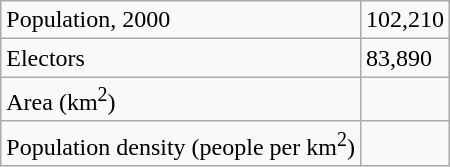<table class="wikitable">
<tr>
<td>Population, 2000</td>
<td>102,210</td>
</tr>
<tr>
<td>Electors</td>
<td>83,890</td>
</tr>
<tr>
<td>Area (km<sup>2</sup>)</td>
<td></td>
</tr>
<tr>
<td>Population density (people per km<sup>2</sup>)</td>
<td></td>
</tr>
</table>
